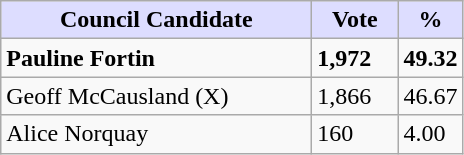<table class="wikitable">
<tr>
<th style="background:#ddf; width:200px;">Council Candidate</th>
<th style="background:#ddf; width:50px;">Vote</th>
<th style="background:#ddf; width:30px;">%</th>
</tr>
<tr>
<td><strong>Pauline Fortin</strong></td>
<td><strong>1,972</strong></td>
<td><strong>49.32</strong></td>
</tr>
<tr>
<td>Geoff McCausland (X)</td>
<td>1,866</td>
<td>46.67</td>
</tr>
<tr>
<td>Alice Norquay</td>
<td>160</td>
<td>4.00</td>
</tr>
</table>
